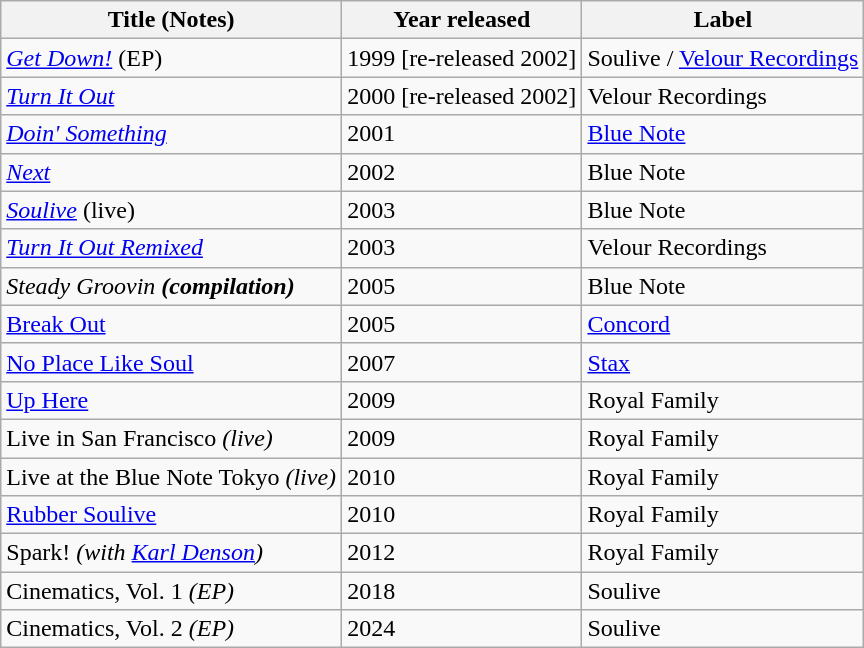<table class="wikitable">
<tr>
<th>Title (Notes)</th>
<th>Year released</th>
<th>Label</th>
</tr>
<tr>
<td><em><a href='#'>Get Down!</a></em> (EP)</td>
<td>1999 [re-released 2002]</td>
<td>Soulive / <a href='#'>Velour Recordings</a></td>
</tr>
<tr>
<td><em><a href='#'>Turn It Out</a></em></td>
<td>2000 [re-released 2002]</td>
<td>Velour Recordings</td>
</tr>
<tr>
<td><em><a href='#'>Doin' Something</a></em></td>
<td>2001</td>
<td><a href='#'>Blue Note</a></td>
</tr>
<tr>
<td><em><a href='#'>Next</a></em></td>
<td>2002</td>
<td>Blue Note</td>
</tr>
<tr>
<td><em><a href='#'>Soulive</a></em> (live)</td>
<td>2003</td>
<td>Blue Note</td>
</tr>
<tr>
<td><em><a href='#'>Turn It Out Remixed</a></em></td>
<td>2003</td>
<td>Velour Recordings</td>
</tr>
<tr>
<td><em>Steady Groovin<strong> (compilation)</td>
<td>2005</td>
<td>Blue Note</td>
</tr>
<tr>
<td></em><a href='#'>Break Out</a><em></td>
<td>2005</td>
<td><a href='#'>Concord</a></td>
</tr>
<tr>
<td></em><a href='#'>No Place Like Soul</a><em></td>
<td>2007</td>
<td><a href='#'>Stax</a></td>
</tr>
<tr>
<td></em><a href='#'>Up Here</a><em></td>
<td>2009</td>
<td>Royal Family</td>
</tr>
<tr>
<td></em>Live in San Francisco<em> (live)</td>
<td>2009</td>
<td>Royal Family</td>
</tr>
<tr>
<td></em>Live at the Blue Note Tokyo<em> (live)</td>
<td>2010</td>
<td>Royal Family</td>
</tr>
<tr>
<td></em><a href='#'>Rubber Soulive</a><em></td>
<td>2010</td>
<td>Royal Family</td>
</tr>
<tr>
<td></em>Spark!<em> (with <a href='#'>Karl Denson</a>)</td>
<td>2012</td>
<td>Royal Family</td>
</tr>
<tr>
<td></em>Cinematics, Vol. 1<em> (EP)</td>
<td>2018</td>
<td>Soulive</td>
</tr>
<tr>
<td></em>Cinematics, Vol. 2<em> (EP)</td>
<td>2024</td>
<td>Soulive</td>
</tr>
</table>
